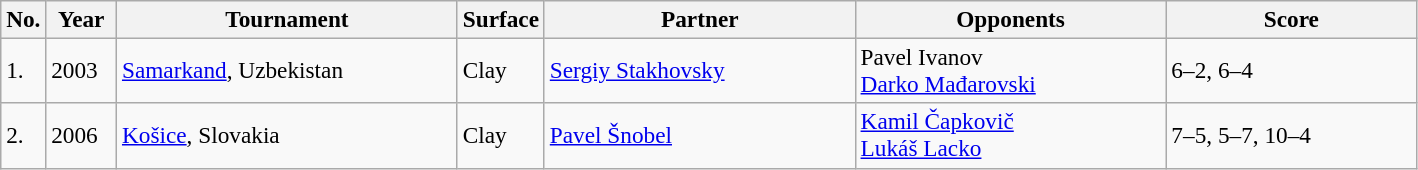<table class="sortable wikitable" style=font-size:97%>
<tr>
<th style="width:20px" class="unsortable">No.</th>
<th style="width:40px">Year</th>
<th style="width:220px">Tournament</th>
<th style="width:50px">Surface</th>
<th style="width:200px">Partner</th>
<th style="width:200px">Opponents</th>
<th style="width:160px" class="unsortable">Score</th>
</tr>
<tr>
<td>1.</td>
<td>2003</td>
<td><a href='#'>Samarkand</a>, Uzbekistan</td>
<td>Clay</td>
<td> <a href='#'>Sergiy Stakhovsky</a></td>
<td> Pavel Ivanov<br> <a href='#'>Darko Mađarovski</a></td>
<td>6–2, 6–4</td>
</tr>
<tr>
<td>2.</td>
<td>2006</td>
<td><a href='#'>Košice</a>, Slovakia</td>
<td>Clay</td>
<td> <a href='#'>Pavel Šnobel</a></td>
<td> <a href='#'>Kamil Čapkovič</a><br> <a href='#'>Lukáš Lacko</a></td>
<td>7–5, 5–7, 10–4</td>
</tr>
</table>
